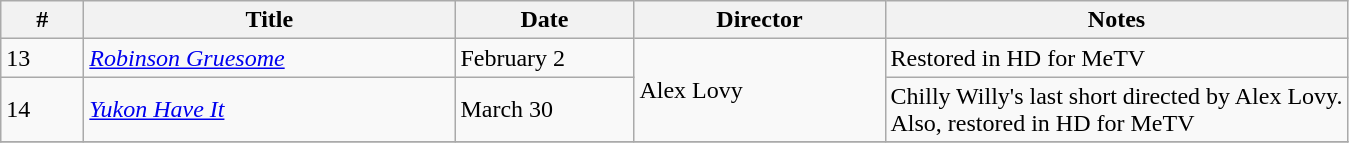<table class="wikitable">
<tr>
<th style="width:3em">#</th>
<th style="width:15em">Title</th>
<th style="width:7em">Date</th>
<th style="width:10em">Director</th>
<th>Notes</th>
</tr>
<tr>
<td>13</td>
<td><em><a href='#'>Robinson Gruesome</a></em></td>
<td>February 2</td>
<td rowspan=2>Alex Lovy</td>
<td>Restored in HD for MeTV</td>
</tr>
<tr>
<td>14</td>
<td><em><a href='#'>Yukon Have It</a></em></td>
<td>March 30</td>
<td>Chilly Willy's last short directed by Alex Lovy.<br>Also, restored in HD for MeTV</td>
</tr>
<tr>
</tr>
</table>
